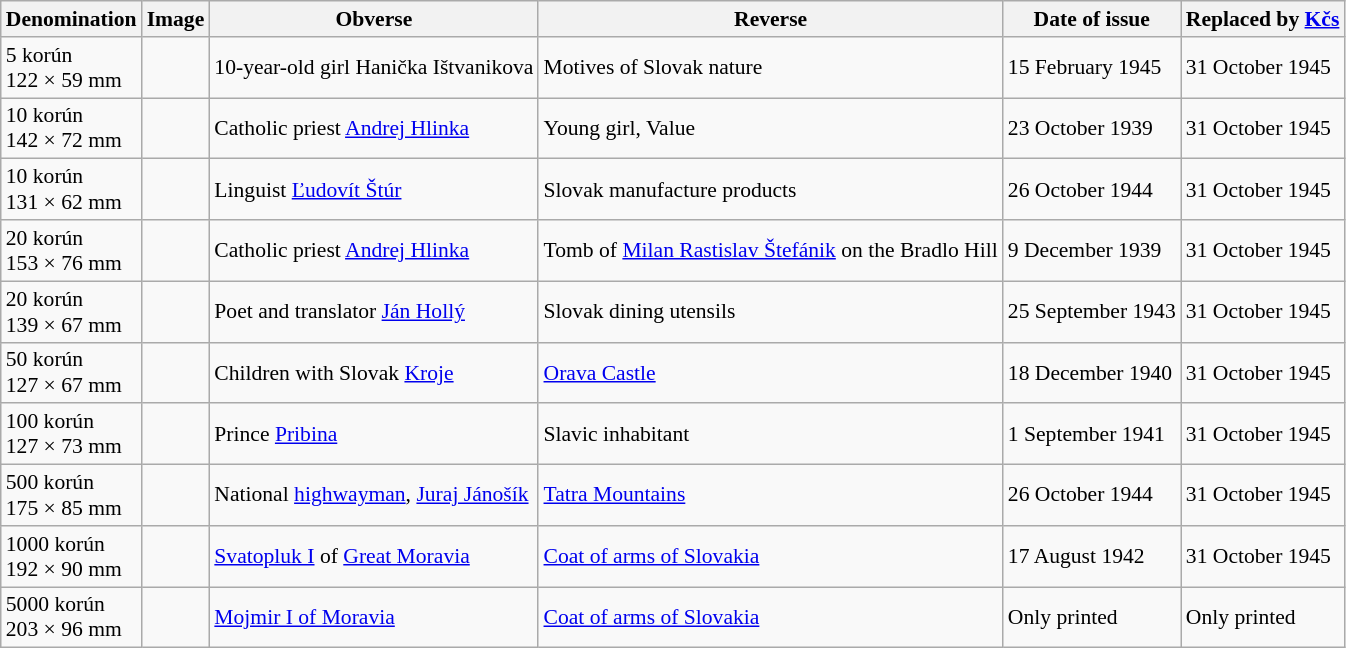<table class="wikitable" style="font-size: 90%">
<tr>
<th>Denomination</th>
<th colspan="1">Image</th>
<th>Obverse</th>
<th>Reverse</th>
<th>Date of issue</th>
<th>Replaced by <a href='#'>Kčs</a></th>
</tr>
<tr>
<td>5 korún <br> 122 × 59 mm</td>
<td></td>
<td>10-year-old girl Hanička Ištvanikova</td>
<td>Motives of Slovak nature</td>
<td>15 February 1945</td>
<td>31 October 1945</td>
</tr>
<tr>
<td>10 korún <br> 142 × 72 mm</td>
<td></td>
<td>Catholic priest <a href='#'>Andrej Hlinka</a></td>
<td>Young girl, Value</td>
<td>23 October 1939</td>
<td>31 October 1945</td>
</tr>
<tr>
<td>10 korún <br> 131 × 62 mm</td>
<td></td>
<td>Linguist <a href='#'>Ľudovít Štúr</a></td>
<td>Slovak manufacture products</td>
<td>26 October 1944</td>
<td>31 October 1945</td>
</tr>
<tr>
<td>20 korún <br> 153 × 76 mm</td>
<td></td>
<td>Catholic priest <a href='#'>Andrej Hlinka</a></td>
<td>Tomb of <a href='#'>Milan Rastislav Štefánik</a> on the Bradlo Hill</td>
<td>9 December 1939</td>
<td>31 October 1945</td>
</tr>
<tr>
<td>20 korún <br> 139 × 67 mm</td>
<td></td>
<td>Poet and translator <a href='#'>Ján Hollý</a></td>
<td>Slovak dining utensils</td>
<td>25 September 1943</td>
<td>31 October 1945</td>
</tr>
<tr>
<td>50 korún <br> 127 × 67 mm</td>
<td></td>
<td>Children with Slovak <a href='#'>Kroje</a></td>
<td><a href='#'>Orava Castle</a></td>
<td>18 December 1940</td>
<td>31 October 1945</td>
</tr>
<tr>
<td>100 korún <br> 127 × 73 mm</td>
<td></td>
<td>Prince <a href='#'>Pribina</a></td>
<td>Slavic inhabitant</td>
<td>1 September 1941</td>
<td>31 October 1945</td>
</tr>
<tr>
<td>500 korún <br> 175 × 85 mm</td>
<td></td>
<td>National <a href='#'>highwayman</a>, <a href='#'>Juraj Jánošík</a></td>
<td><a href='#'>Tatra Mountains</a></td>
<td>26 October 1944</td>
<td>31 October 1945</td>
</tr>
<tr>
<td>1000 korún <br> 192 × 90 mm</td>
<td></td>
<td><a href='#'>Svatopluk I</a> of <a href='#'>Great Moravia</a></td>
<td><a href='#'>Coat of arms of Slovakia</a></td>
<td>17 August 1942</td>
<td>31 October 1945</td>
</tr>
<tr>
<td>5000 korún <br> 203 × 96 mm</td>
<td></td>
<td><a href='#'>Mojmir I of Moravia</a></td>
<td><a href='#'>Coat of arms of Slovakia</a></td>
<td>Only printed</td>
<td>Only printed</td>
</tr>
</table>
